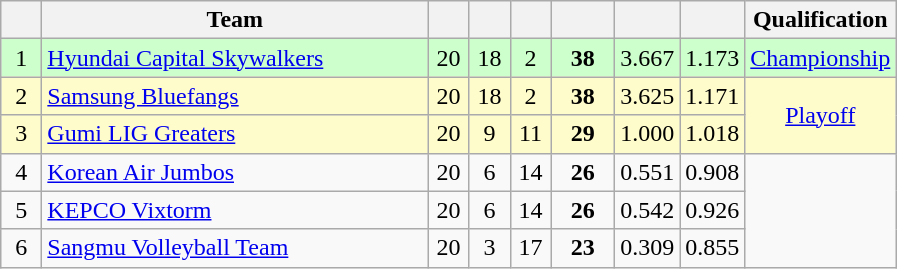<table class="wikitable" style="text-align:center;">
<tr>
<th width=20></th>
<th width=250>Team</th>
<th width=20></th>
<th width=20></th>
<th width=20></th>
<th width=35></th>
<th width=35></th>
<th width=35></th>
<th width=50>Qualification</th>
</tr>
<tr bgcolor=#ccffcc>
<td>1</td>
<td align=left><a href='#'>Hyundai Capital Skywalkers</a></td>
<td>20</td>
<td>18</td>
<td>2</td>
<td><strong>38</strong></td>
<td>3.667</td>
<td>1.173</td>
<td><a href='#'>Championship</a></td>
</tr>
<tr bgcolor=#fffccc>
<td>2</td>
<td align=left><a href='#'>Samsung Bluefangs</a></td>
<td>20</td>
<td>18</td>
<td>2</td>
<td><strong>38</strong></td>
<td>3.625</td>
<td>1.171</td>
<td rowspan="2"><a href='#'>Playoff</a></td>
</tr>
<tr bgcolor=#fffccc>
<td>3</td>
<td align=left><a href='#'>Gumi LIG Greaters</a></td>
<td>20</td>
<td>9</td>
<td>11</td>
<td><strong>29</strong></td>
<td>1.000</td>
<td>1.018</td>
</tr>
<tr>
<td>4</td>
<td align=left><a href='#'>Korean Air Jumbos</a></td>
<td>20</td>
<td>6</td>
<td>14</td>
<td><strong>26</strong></td>
<td>0.551</td>
<td>0.908</td>
<td rowspan="4"></td>
</tr>
<tr>
<td>5</td>
<td align=left><a href='#'>KEPCO Vixtorm</a></td>
<td>20</td>
<td>6</td>
<td>14</td>
<td><strong>26</strong></td>
<td>0.542</td>
<td>0.926</td>
</tr>
<tr>
<td>6</td>
<td align=left><a href='#'>Sangmu Volleyball Team</a></td>
<td>20</td>
<td>3</td>
<td>17</td>
<td><strong>23</strong></td>
<td>0.309</td>
<td>0.855</td>
</tr>
</table>
